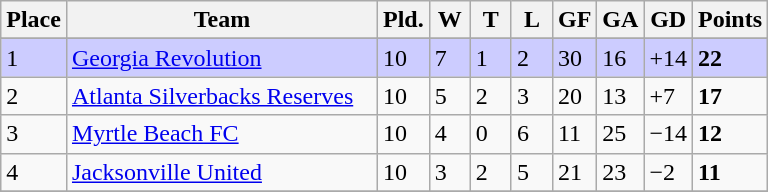<table class="wikitable">
<tr>
<th>Place</th>
<th width="200">Team</th>
<th width="20">Pld.</th>
<th width="20">W</th>
<th width="20">T</th>
<th width="20">L</th>
<th width="20">GF</th>
<th width="20">GA</th>
<th width="25">GD</th>
<th>Points</th>
</tr>
<tr>
</tr>
<tr bgcolor=#CCCCFF>
<td>1</td>
<td><a href='#'>Georgia Revolution</a></td>
<td>10</td>
<td>7</td>
<td>1</td>
<td>2</td>
<td>30</td>
<td>16</td>
<td>+14</td>
<td><strong>22</strong></td>
</tr>
<tr>
<td>2</td>
<td><a href='#'>Atlanta Silverbacks Reserves</a></td>
<td>10</td>
<td>5</td>
<td>2</td>
<td>3</td>
<td>20</td>
<td>13</td>
<td>+7</td>
<td><strong>17</strong></td>
</tr>
<tr>
<td>3</td>
<td><a href='#'>Myrtle Beach FC</a></td>
<td>10</td>
<td>4</td>
<td>0</td>
<td>6</td>
<td>11</td>
<td>25</td>
<td>−14</td>
<td><strong>12</strong></td>
</tr>
<tr>
<td>4</td>
<td><a href='#'>Jacksonville United</a></td>
<td>10</td>
<td>3</td>
<td>2</td>
<td>5</td>
<td>21</td>
<td>23</td>
<td>−2</td>
<td><strong>11</strong></td>
</tr>
<tr>
</tr>
</table>
